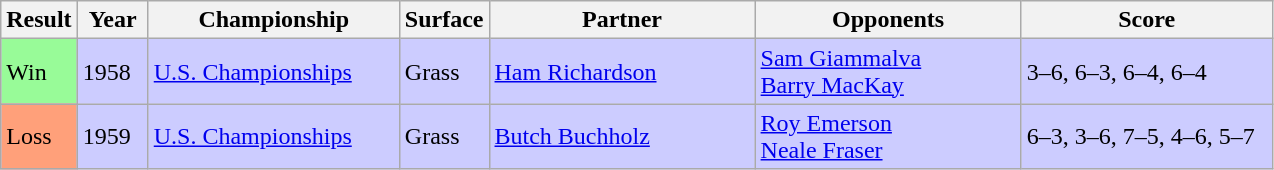<table class="sortable wikitable">
<tr>
<th style="width:40px">Result</th>
<th style="width:40px">Year</th>
<th style="width:160px">Championship</th>
<th style="width:50px">Surface</th>
<th style="width:170px">Partner</th>
<th style="width:170px">Opponents</th>
<th style="width:160px" class="unsortable">Score</th>
</tr>
<tr style="background:#ccf;">
<td style="background:#98fb98;">Win</td>
<td>1958</td>
<td><a href='#'>U.S. Championships</a></td>
<td>Grass</td>
<td> <a href='#'>Ham Richardson</a></td>
<td> <a href='#'>Sam Giammalva</a> <br> <a href='#'>Barry MacKay</a></td>
<td>3–6, 6–3, 6–4, 6–4</td>
</tr>
<tr style="background:#ccf;">
<td style="background:#ffa07a;">Loss</td>
<td>1959</td>
<td><a href='#'>U.S. Championships</a></td>
<td>Grass</td>
<td> <a href='#'>Butch Buchholz</a></td>
<td> <a href='#'>Roy Emerson</a> <br>  <a href='#'>Neale Fraser</a></td>
<td>6–3, 3–6, 7–5, 4–6, 5–7</td>
</tr>
</table>
